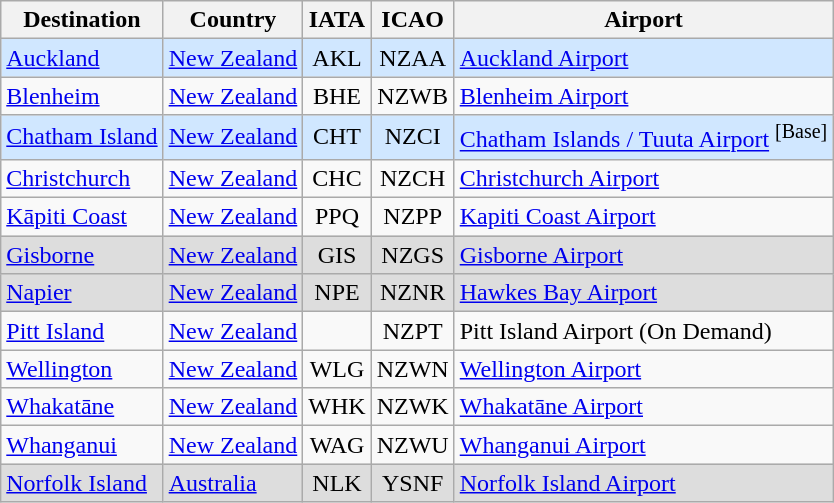<table class="wikitable sortable toccolours">
<tr>
<th>Destination</th>
<th>Country</th>
<th>IATA</th>
<th>ICAO</th>
<th>Airport</th>
</tr>
<tr style="background-color: #D0E7FF">
<td><a href='#'>Auckland</a></td>
<td><a href='#'>New Zealand</a></td>
<td align="center">AKL</td>
<td align="center">NZAA</td>
<td><a href='#'>Auckland Airport</a></td>
</tr>
<tr>
<td><a href='#'>Blenheim</a></td>
<td><a href='#'>New Zealand</a></td>
<td align="center">BHE</td>
<td align="center">NZWB</td>
<td><a href='#'>Blenheim Airport</a></td>
</tr>
<tr style="background-color: #D0E7FF">
<td><a href='#'>Chatham Island</a></td>
<td><a href='#'>New Zealand</a></td>
<td align="center">CHT</td>
<td align="center">NZCI</td>
<td><a href='#'>Chatham Islands / Tuuta Airport</a> <sup>[Base]</sup></td>
</tr>
<tr>
<td><a href='#'>Christchurch</a></td>
<td><a href='#'>New Zealand</a></td>
<td align="center">CHC</td>
<td align="center">NZCH</td>
<td><a href='#'>Christchurch Airport</a></td>
</tr>
<tr>
<td><a href='#'>Kāpiti Coast</a></td>
<td><a href='#'>New Zealand</a></td>
<td align="center">PPQ</td>
<td align="center">NZPP</td>
<td><a href='#'>Kapiti Coast Airport</a></td>
</tr>
<tr style="background-color: #DDDDDD">
<td><a href='#'>Gisborne</a></td>
<td><a href='#'>New Zealand</a></td>
<td align="center">GIS</td>
<td align="center">NZGS</td>
<td style="background-color: #DDDDDD"><a href='#'>Gisborne Airport</a></td>
</tr>
<tr style="background-color: #DDDDDD">
<td><a href='#'>Napier</a></td>
<td><a href='#'>New Zealand</a></td>
<td align="center">NPE</td>
<td align="center">NZNR</td>
<td style="background-color: #DDDDDD"><a href='#'>Hawkes Bay Airport</a></td>
</tr>
<tr>
<td><a href='#'>Pitt Island</a></td>
<td><a href='#'>New Zealand</a></td>
<td align="center"></td>
<td align="center">NZPT</td>
<td>Pitt Island Airport (On Demand)</td>
</tr>
<tr>
<td><a href='#'>Wellington</a></td>
<td><a href='#'>New Zealand</a></td>
<td align="center">WLG</td>
<td align="center">NZWN</td>
<td><a href='#'>Wellington Airport</a></td>
</tr>
<tr>
<td><a href='#'>Whakatāne</a></td>
<td><a href='#'>New Zealand</a></td>
<td align="center">WHK</td>
<td align="center">NZWK</td>
<td><a href='#'>Whakatāne Airport</a></td>
</tr>
<tr>
<td><a href='#'>Whanganui</a></td>
<td><a href='#'>New Zealand</a></td>
<td align="center">WAG</td>
<td align="center">NZWU</td>
<td><a href='#'>Whanganui Airport</a></td>
</tr>
<tr style="background-color: #DDDDDD">
<td><a href='#'>Norfolk Island</a></td>
<td><a href='#'>Australia</a></td>
<td align="center">NLK</td>
<td align="center">YSNF</td>
<td><a href='#'>Norfolk Island Airport</a></td>
</tr>
</table>
